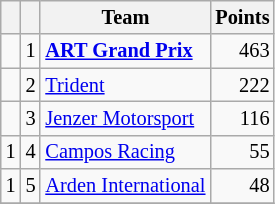<table class="wikitable" style="font-size: 85%;">
<tr>
<th></th>
<th></th>
<th>Team</th>
<th>Points</th>
</tr>
<tr>
<td></td>
<td align="center">1</td>
<td> <strong><a href='#'>ART Grand Prix</a></strong></td>
<td align="right">463</td>
</tr>
<tr>
<td></td>
<td align="center">2</td>
<td> <a href='#'>Trident</a></td>
<td align="right">222</td>
</tr>
<tr>
<td></td>
<td align="center">3</td>
<td> <a href='#'>Jenzer Motorsport</a></td>
<td align="right">116</td>
</tr>
<tr>
<td> 1</td>
<td align="center">4</td>
<td> <a href='#'>Campos Racing</a></td>
<td align="right">55</td>
</tr>
<tr>
<td> 1</td>
<td align="center">5</td>
<td> <a href='#'>Arden International</a></td>
<td align="right">48</td>
</tr>
<tr>
</tr>
</table>
